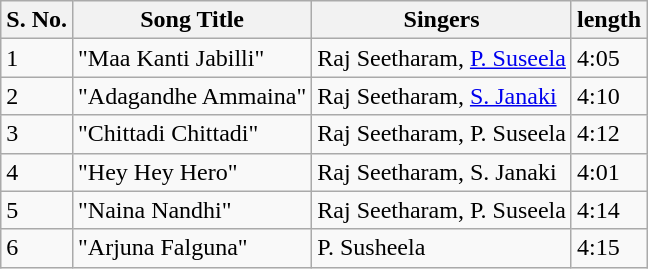<table class="wikitable">
<tr>
<th>S. No.</th>
<th>Song Title</th>
<th>Singers</th>
<th>length</th>
</tr>
<tr>
<td>1</td>
<td>"Maa Kanti Jabilli"</td>
<td>Raj Seetharam, <a href='#'>P. Suseela</a></td>
<td>4:05</td>
</tr>
<tr>
<td>2</td>
<td>"Adagandhe Ammaina"</td>
<td>Raj Seetharam, <a href='#'>S. Janaki</a></td>
<td>4:10</td>
</tr>
<tr>
<td>3</td>
<td>"Chittadi Chittadi"</td>
<td>Raj Seetharam, P. Suseela</td>
<td>4:12</td>
</tr>
<tr>
<td>4</td>
<td>"Hey Hey Hero"</td>
<td>Raj Seetharam, S. Janaki</td>
<td>4:01</td>
</tr>
<tr>
<td>5</td>
<td>"Naina Nandhi"</td>
<td>Raj Seetharam, P. Suseela</td>
<td>4:14</td>
</tr>
<tr>
<td>6</td>
<td>"Arjuna Falguna"</td>
<td>P. Susheela</td>
<td>4:15</td>
</tr>
</table>
